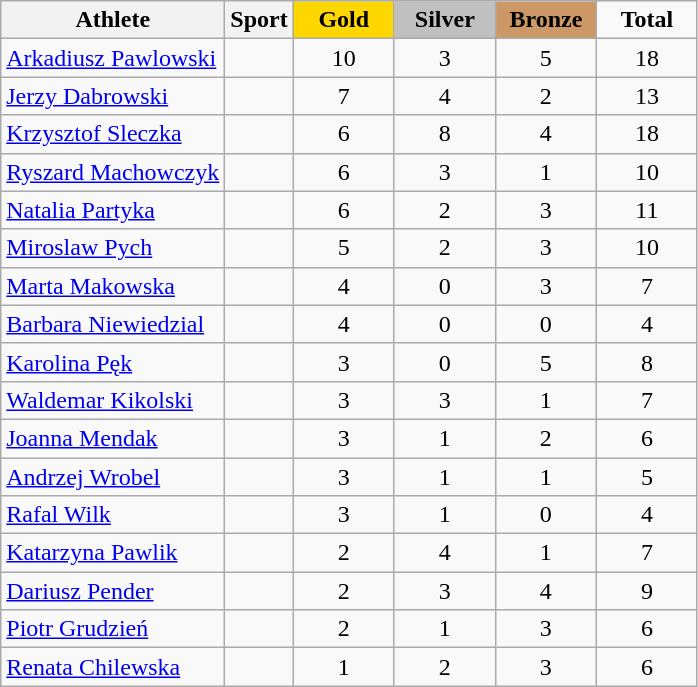<table class="wikitable" style="text-align:center">
<tr>
<th>Athlete</th>
<th>Sport</th>
<td width=60 bgcolor=gold><strong>Gold</strong></td>
<td width=60 bgcolor=silver><strong>Silver</strong></td>
<td width=60 bgcolor=cc9966><strong>Bronze</strong></td>
<td width=60><strong>Total</strong></td>
</tr>
<tr align=center>
<td align=left><a href='#'>Arkadiusz Pawlowski</a></td>
<td align=left></td>
<td>10</td>
<td>3</td>
<td>5</td>
<td>18</td>
</tr>
<tr align=center>
<td align=left><a href='#'>Jerzy Dabrowski</a></td>
<td align=left><br></td>
<td>7</td>
<td>4</td>
<td>2</td>
<td>13</td>
</tr>
<tr align=center>
<td align=left><a href='#'>Krzysztof Sleczka</a></td>
<td align=left></td>
<td>6</td>
<td>8</td>
<td>4</td>
<td>18</td>
</tr>
<tr align=center>
<td align=left><a href='#'>Ryszard Machowczyk</a></td>
<td align=left></td>
<td>6</td>
<td>3</td>
<td>1</td>
<td>10</td>
</tr>
<tr align=center>
<td align=left><a href='#'>Natalia Partyka</a></td>
<td align=left></td>
<td>6</td>
<td>2</td>
<td>3</td>
<td>11</td>
</tr>
<tr align=center>
<td align=left><a href='#'>Miroslaw Pych</a></td>
<td align=left></td>
<td>5</td>
<td>2</td>
<td>3</td>
<td>10</td>
</tr>
<tr align=center>
<td align=left><a href='#'>Marta Makowska</a></td>
<td align=left></td>
<td>4</td>
<td>0</td>
<td>3</td>
<td>7</td>
</tr>
<tr align=center>
<td align=left><a href='#'>Barbara Niewiedzial</a></td>
<td align=left></td>
<td>4</td>
<td>0</td>
<td>0</td>
<td>4</td>
</tr>
<tr align=center>
<td align=left><a href='#'>Karolina Pęk</a></td>
<td align=left></td>
<td>3</td>
<td>0</td>
<td>5</td>
<td>8</td>
</tr>
<tr align=center>
<td align=left><a href='#'>Waldemar Kikolski</a></td>
<td align=left></td>
<td>3</td>
<td>3</td>
<td>1</td>
<td>7</td>
</tr>
<tr align=center>
<td align=left><a href='#'>Joanna Mendak</a></td>
<td align=left></td>
<td>3</td>
<td>1</td>
<td>2</td>
<td>6</td>
</tr>
<tr align=center>
<td align=left><a href='#'>Andrzej Wrobel</a></td>
<td align=left></td>
<td>3</td>
<td>1</td>
<td>1</td>
<td>5</td>
</tr>
<tr align=center>
<td align=left><a href='#'>Rafal Wilk</a></td>
<td align=left></td>
<td>3</td>
<td>1</td>
<td>0</td>
<td>4</td>
</tr>
<tr align=center>
<td align=left><a href='#'>Katarzyna Pawlik</a></td>
<td align=left></td>
<td>2</td>
<td>4</td>
<td>1</td>
<td>7</td>
</tr>
<tr align=center>
<td align=left><a href='#'>Dariusz Pender</a></td>
<td align=left></td>
<td>2</td>
<td>3</td>
<td>4</td>
<td>9</td>
</tr>
<tr align=center>
<td align=left><a href='#'>Piotr Grudzień</a></td>
<td align=left></td>
<td>2</td>
<td>1</td>
<td>3</td>
<td>6</td>
</tr>
<tr align=center>
<td align=left><a href='#'>Renata Chilewska</a></td>
<td align=left></td>
<td>1</td>
<td>2</td>
<td>3</td>
<td>6</td>
</tr>
</table>
